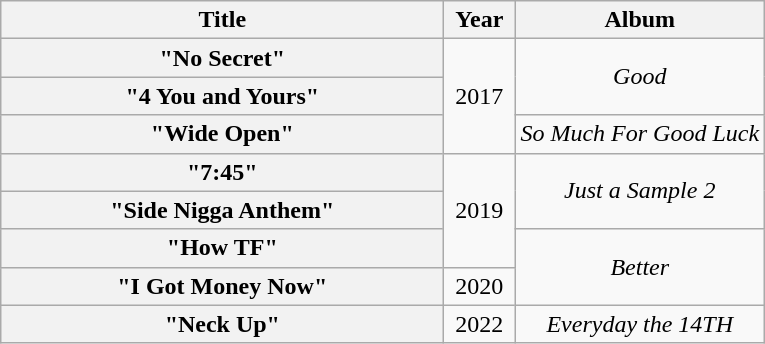<table class="wikitable plainrowheaders" style="text-align:center;">
<tr>
<th scope="col" rowspan="1" style="width:18em;">Title</th>
<th scope="col" rowspan="1" style="width:2.5em;">Year</th>
<th scope="col" rowspan="1">Album</th>
</tr>
<tr>
<th scope="row">"No Secret"</th>
<td rowspan="3">2017</td>
<td rowspan="2"><em>Good</em></td>
</tr>
<tr>
<th scope="row">"4 You and Yours"</th>
</tr>
<tr>
<th scope="row">"Wide Open"<br></th>
<td><em>So Much For Good Luck</em></td>
</tr>
<tr>
<th scope="row">"7:45"</th>
<td rowspan="3">2019</td>
<td rowspan="2"><em>Just a Sample 2</em></td>
</tr>
<tr>
<th scope="row">"Side Nigga Anthem"</th>
</tr>
<tr>
<th scope="row">"How TF"<br></th>
<td rowspan="2"><em>Better</em></td>
</tr>
<tr>
<th scope="row">"I Got Money Now"<br></th>
<td>2020</td>
</tr>
<tr>
<th scope="row">"Neck Up"<br></th>
<td>2022</td>
<td><em>Everyday the 14TH</em></td>
</tr>
</table>
